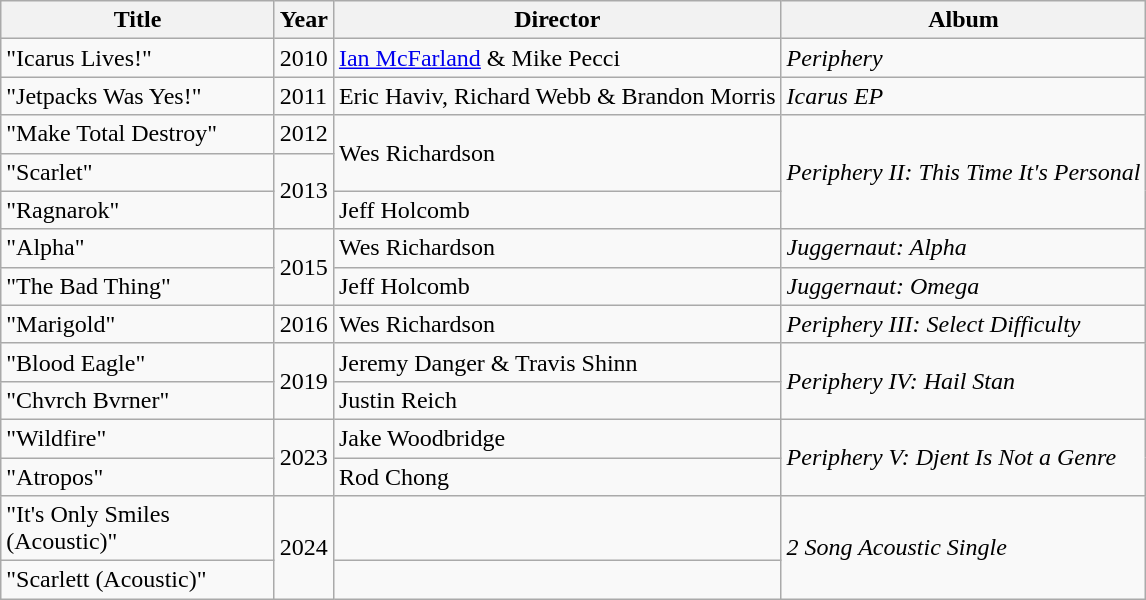<table class="wikitable">
<tr>
<th style="width:175px;">Title</th>
<th>Year</th>
<th>Director</th>
<th>Album</th>
</tr>
<tr>
<td>"Icarus Lives!"</td>
<td>2010</td>
<td><a href='#'>Ian McFarland</a> & Mike Pecci</td>
<td><em>Periphery</em></td>
</tr>
<tr>
<td>"Jetpacks Was Yes!"</td>
<td>2011</td>
<td>Eric Haviv, Richard Webb & Brandon Morris</td>
<td><em>Icarus EP</em></td>
</tr>
<tr>
<td>"Make Total Destroy"</td>
<td>2012</td>
<td rowspan="2">Wes Richardson</td>
<td rowspan="3"><em>Periphery II: This Time It's Personal</em></td>
</tr>
<tr>
<td>"Scarlet"</td>
<td rowspan="2">2013</td>
</tr>
<tr>
<td>"Ragnarok"</td>
<td>Jeff Holcomb</td>
</tr>
<tr>
<td>"Alpha"</td>
<td rowspan="2">2015</td>
<td>Wes Richardson</td>
<td><em>Juggernaut: Alpha</em></td>
</tr>
<tr>
<td>"The Bad Thing"</td>
<td>Jeff Holcomb</td>
<td><em> Juggernaut: Omega</em></td>
</tr>
<tr>
<td>"Marigold"</td>
<td>2016</td>
<td>Wes Richardson</td>
<td><em>Periphery III: Select Difficulty</em></td>
</tr>
<tr>
<td>"Blood Eagle"</td>
<td rowspan="2">2019</td>
<td>Jeremy Danger & Travis Shinn</td>
<td rowspan="2"><em>Periphery IV: Hail Stan</em></td>
</tr>
<tr>
<td>"Chvrch Bvrner"</td>
<td>Justin Reich</td>
</tr>
<tr>
<td>"Wildfire"</td>
<td rowspan="2">2023</td>
<td>Jake Woodbridge</td>
<td rowspan="2"><em>Periphery V: Djent Is Not a Genre</em></td>
</tr>
<tr>
<td>"Atropos"</td>
<td>Rod Chong</td>
</tr>
<tr>
<td>"It's Only Smiles (Acoustic)"</td>
<td rowspan="2">2024</td>
<td></td>
<td rowspan="2"><em>2 Song Acoustic Single</em></td>
</tr>
<tr>
<td>"Scarlett (Acoustic)"</td>
<td></td>
</tr>
</table>
